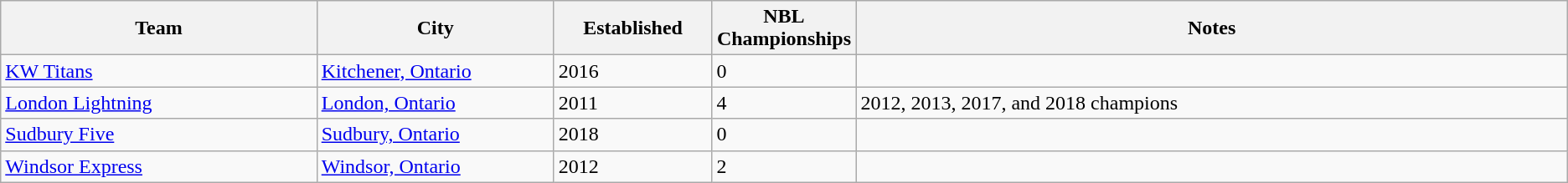<table class="wikitable">
<tr>
<th bgcolor="#DDDDFF" width="20%">Team</th>
<th bgcolor="#DDDDFF" width="15%">City</th>
<th bgcolor="#DDDDFF" width="10%">Established</th>
<th bgcolor="#DDDDFF" width="5%">NBL Championships</th>
<th bgcolor="#DDDDFF" width="45%">Notes</th>
</tr>
<tr>
<td><a href='#'>KW Titans</a></td>
<td><a href='#'>Kitchener, Ontario</a></td>
<td>2016</td>
<td>0</td>
<td></td>
</tr>
<tr>
<td><a href='#'>London Lightning</a></td>
<td><a href='#'>London, Ontario</a></td>
<td>2011</td>
<td>4</td>
<td>2012, 2013, 2017, and 2018 champions</td>
</tr>
<tr>
<td><a href='#'>Sudbury Five</a></td>
<td><a href='#'>Sudbury, Ontario</a></td>
<td>2018</td>
<td>0</td>
<td></td>
</tr>
<tr>
<td><a href='#'>Windsor Express</a></td>
<td><a href='#'>Windsor, Ontario</a></td>
<td>2012</td>
<td>2</td>
<td></td>
</tr>
</table>
